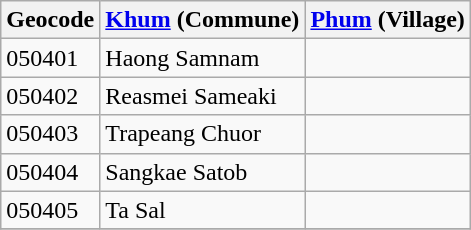<table class="wikitable">
<tr>
<th>Geocode</th>
<th><a href='#'>Khum</a> (Commune)</th>
<th><a href='#'>Phum</a> (Village)</th>
</tr>
<tr>
<td>050401</td>
<td>Haong Samnam</td>
<td></td>
</tr>
<tr>
<td>050402</td>
<td>Reasmei Sameaki</td>
<td></td>
</tr>
<tr>
<td>050403</td>
<td>Trapeang Chuor</td>
<td></td>
</tr>
<tr>
<td>050404</td>
<td>Sangkae Satob</td>
<td></td>
</tr>
<tr>
<td>050405</td>
<td>Ta Sal</td>
<td></td>
</tr>
<tr>
</tr>
</table>
